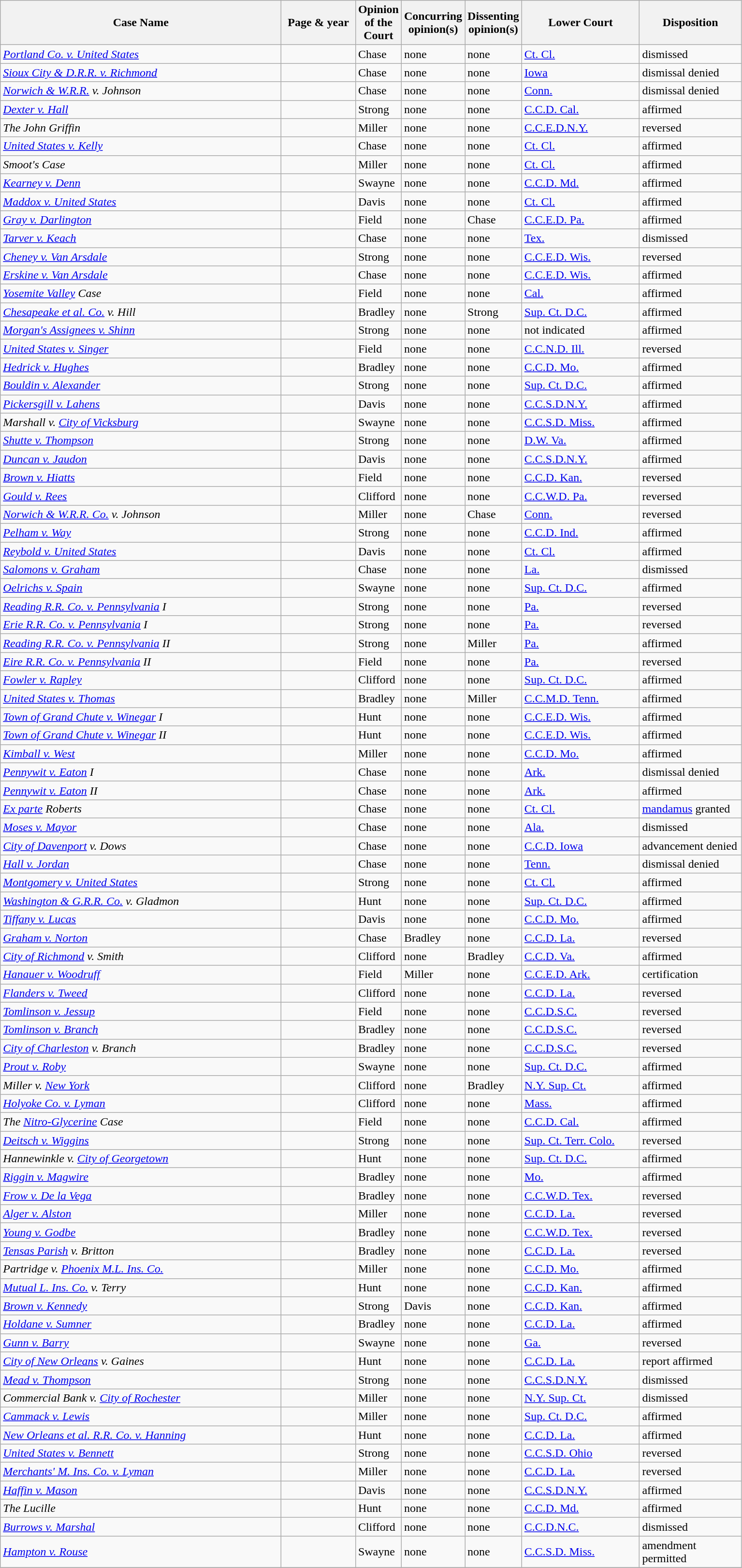<table class="wikitable sortable">
<tr>
<th scope="col" style="width: 380px;">Case Name</th>
<th scope="col" style="width: 95px;">Page & year</th>
<th scope="col" style="width: 10px;">Opinion of the Court</th>
<th scope="col" style="width: 10px;">Concurring opinion(s)</th>
<th scope="col" style="width: 10px;">Dissenting opinion(s)</th>
<th scope="col" style="width: 155px;">Lower Court</th>
<th scope="col" style="width: 133px;">Disposition</th>
</tr>
<tr>
<td><em><a href='#'>Portland Co. v. United States</a></em></td>
<td align="right"></td>
<td>Chase</td>
<td>none</td>
<td>none</td>
<td><a href='#'>Ct. Cl.</a></td>
<td>dismissed</td>
</tr>
<tr>
<td><em><a href='#'>Sioux City & D.R.R. v. Richmond</a></em></td>
<td align="right"></td>
<td>Chase</td>
<td>none</td>
<td>none</td>
<td><a href='#'>Iowa</a></td>
<td>dismissal denied</td>
</tr>
<tr>
<td><em><a href='#'>Norwich & W.R.R.</a> v. Johnson</em></td>
<td align="right"></td>
<td>Chase</td>
<td>none</td>
<td>none</td>
<td><a href='#'>Conn.</a></td>
<td>dismissal denied</td>
</tr>
<tr>
<td><em><a href='#'>Dexter v. Hall</a></em></td>
<td align="right"></td>
<td>Strong</td>
<td>none</td>
<td>none</td>
<td><a href='#'>C.C.D. Cal.</a></td>
<td>affirmed</td>
</tr>
<tr>
<td><em>The John Griffin</em></td>
<td align="right"></td>
<td>Miller</td>
<td>none</td>
<td>none</td>
<td><a href='#'>C.C.E.D.N.Y.</a></td>
<td>reversed</td>
</tr>
<tr>
<td><em><a href='#'>United States v. Kelly</a></em></td>
<td align="right"></td>
<td>Chase</td>
<td>none</td>
<td>none</td>
<td><a href='#'>Ct. Cl.</a></td>
<td>affirmed</td>
</tr>
<tr>
<td><em>Smoot's Case</em></td>
<td align="right"></td>
<td>Miller</td>
<td>none</td>
<td>none</td>
<td><a href='#'>Ct. Cl.</a></td>
<td>affirmed</td>
</tr>
<tr>
<td><em><a href='#'>Kearney v. Denn</a></em></td>
<td align="right"></td>
<td>Swayne</td>
<td>none</td>
<td>none</td>
<td><a href='#'>C.C.D. Md.</a></td>
<td>affirmed</td>
</tr>
<tr>
<td><em><a href='#'>Maddox v. United States</a></em></td>
<td align="right"></td>
<td>Davis</td>
<td>none</td>
<td>none</td>
<td><a href='#'>Ct. Cl.</a></td>
<td>affirmed</td>
</tr>
<tr>
<td><em><a href='#'>Gray v. Darlington</a></em></td>
<td align="right"></td>
<td>Field</td>
<td>none</td>
<td>Chase</td>
<td><a href='#'>C.C.E.D. Pa.</a></td>
<td>affirmed</td>
</tr>
<tr>
<td><em><a href='#'>Tarver v. Keach</a></em></td>
<td align="right"></td>
<td>Chase</td>
<td>none</td>
<td>none</td>
<td><a href='#'>Tex.</a></td>
<td>dismissed</td>
</tr>
<tr>
<td><em><a href='#'>Cheney v. Van Arsdale</a></em></td>
<td align="right"></td>
<td>Strong</td>
<td>none</td>
<td>none</td>
<td><a href='#'>C.C.E.D. Wis.</a></td>
<td>reversed</td>
</tr>
<tr>
<td><em><a href='#'>Erskine v. Van Arsdale</a></em></td>
<td align="right"></td>
<td>Chase</td>
<td>none</td>
<td>none</td>
<td><a href='#'>C.C.E.D. Wis.</a></td>
<td>affirmed</td>
</tr>
<tr>
<td><em><a href='#'>Yosemite Valley</a> Case</em></td>
<td align="right"></td>
<td>Field</td>
<td>none</td>
<td>none</td>
<td><a href='#'>Cal.</a></td>
<td>affirmed</td>
</tr>
<tr>
<td><em><a href='#'>Chesapeake et al. Co.</a> v. Hill</em></td>
<td align="right"></td>
<td>Bradley</td>
<td>none</td>
<td>Strong</td>
<td><a href='#'>Sup. Ct. D.C.</a></td>
<td>affirmed</td>
</tr>
<tr>
<td><em><a href='#'>Morgan's Assignees v. Shinn</a></em></td>
<td align="right"></td>
<td>Strong</td>
<td>none</td>
<td>none</td>
<td>not indicated</td>
<td>affirmed</td>
</tr>
<tr>
<td><em><a href='#'>United States v. Singer</a></em></td>
<td align="right"></td>
<td>Field</td>
<td>none</td>
<td>none</td>
<td><a href='#'>C.C.N.D. Ill.</a></td>
<td>reversed</td>
</tr>
<tr>
<td><em><a href='#'>Hedrick v. Hughes</a></em></td>
<td align="right"></td>
<td>Bradley</td>
<td>none</td>
<td>none</td>
<td><a href='#'>C.C.D. Mo.</a></td>
<td>affirmed</td>
</tr>
<tr>
<td><em><a href='#'>Bouldin v. Alexander</a></em></td>
<td align="right"></td>
<td>Strong</td>
<td>none</td>
<td>none</td>
<td><a href='#'>Sup. Ct. D.C.</a></td>
<td>affirmed</td>
</tr>
<tr>
<td><em><a href='#'>Pickersgill v. Lahens</a></em></td>
<td align="right"></td>
<td>Davis</td>
<td>none</td>
<td>none</td>
<td><a href='#'>C.C.S.D.N.Y.</a></td>
<td>affirmed</td>
</tr>
<tr>
<td><em>Marshall v. <a href='#'>City of Vicksburg</a></em></td>
<td align="right"></td>
<td>Swayne</td>
<td>none</td>
<td>none</td>
<td><a href='#'>C.C.S.D. Miss.</a></td>
<td>affirmed</td>
</tr>
<tr>
<td><em><a href='#'>Shutte v. Thompson</a></em></td>
<td align="right"></td>
<td>Strong</td>
<td>none</td>
<td>none</td>
<td><a href='#'>D.W. Va.</a></td>
<td>affirmed</td>
</tr>
<tr>
<td><em><a href='#'>Duncan v. Jaudon</a></em></td>
<td align="right"></td>
<td>Davis</td>
<td>none</td>
<td>none</td>
<td><a href='#'>C.C.S.D.N.Y.</a></td>
<td>affirmed</td>
</tr>
<tr>
<td><em><a href='#'>Brown v. Hiatts</a></em></td>
<td align="right"></td>
<td>Field</td>
<td>none</td>
<td>none</td>
<td><a href='#'>C.C.D. Kan.</a></td>
<td>reversed</td>
</tr>
<tr>
<td><em><a href='#'>Gould v. Rees</a></em></td>
<td align="right"></td>
<td>Clifford</td>
<td>none</td>
<td>none</td>
<td><a href='#'>C.C.W.D. Pa.</a></td>
<td>reversed</td>
</tr>
<tr>
<td><em><a href='#'>Norwich & W.R.R. Co.</a> v. Johnson</em></td>
<td align="right"></td>
<td>Miller</td>
<td>none</td>
<td>Chase</td>
<td><a href='#'>Conn.</a></td>
<td>reversed</td>
</tr>
<tr>
<td><em><a href='#'>Pelham v. Way</a></em></td>
<td align="right"></td>
<td>Strong</td>
<td>none</td>
<td>none</td>
<td><a href='#'>C.C.D. Ind.</a></td>
<td>affirmed</td>
</tr>
<tr>
<td><em><a href='#'>Reybold v. United States</a></em></td>
<td align="right"></td>
<td>Davis</td>
<td>none</td>
<td>none</td>
<td><a href='#'>Ct. Cl.</a></td>
<td>affirmed</td>
</tr>
<tr>
<td><em><a href='#'>Salomons v. Graham</a></em></td>
<td align="right"></td>
<td>Chase</td>
<td>none</td>
<td>none</td>
<td><a href='#'>La.</a></td>
<td>dismissed</td>
</tr>
<tr>
<td><em><a href='#'>Oelrichs v. Spain</a></em></td>
<td align="right"></td>
<td>Swayne</td>
<td>none</td>
<td>none</td>
<td><a href='#'>Sup. Ct. D.C.</a></td>
<td>affirmed</td>
</tr>
<tr>
<td><em><a href='#'>Reading R.R. Co. v. Pennsylvania</a> I</em></td>
<td align="right"></td>
<td>Strong</td>
<td>none</td>
<td>none</td>
<td><a href='#'>Pa.</a></td>
<td>reversed</td>
</tr>
<tr>
<td><em><a href='#'>Erie R.R. Co. v. Pennsylvania</a> I</em></td>
<td align="right"></td>
<td>Strong</td>
<td>none</td>
<td>none</td>
<td><a href='#'>Pa.</a></td>
<td>reversed</td>
</tr>
<tr>
<td><em><a href='#'>Reading R.R. Co. v. Pennsylvania</a> II</em></td>
<td align="right"></td>
<td>Strong</td>
<td>none</td>
<td>Miller</td>
<td><a href='#'>Pa.</a></td>
<td>affirmed</td>
</tr>
<tr>
<td><em><a href='#'>Eire R.R. Co. v. Pennsylvania</a> II</em></td>
<td align="right"></td>
<td>Field</td>
<td>none</td>
<td>none</td>
<td><a href='#'>Pa.</a></td>
<td>reversed</td>
</tr>
<tr>
<td><em><a href='#'>Fowler v. Rapley</a></em></td>
<td align="right"></td>
<td>Clifford</td>
<td>none</td>
<td>none</td>
<td><a href='#'>Sup. Ct. D.C.</a></td>
<td>affirmed</td>
</tr>
<tr>
<td><em><a href='#'>United States v. Thomas</a></em></td>
<td align="right"></td>
<td>Bradley</td>
<td>none</td>
<td>Miller</td>
<td><a href='#'>C.C.M.D. Tenn.</a></td>
<td>affirmed</td>
</tr>
<tr>
<td><em><a href='#'>Town of Grand Chute v. Winegar</a> I</em></td>
<td align="right"></td>
<td>Hunt</td>
<td>none</td>
<td>none</td>
<td><a href='#'>C.C.E.D. Wis.</a></td>
<td>affirmed</td>
</tr>
<tr>
<td><em><a href='#'>Town of Grand Chute v. Winegar</a> II</em></td>
<td align="right"></td>
<td>Hunt</td>
<td>none</td>
<td>none</td>
<td><a href='#'>C.C.E.D. Wis.</a></td>
<td>affirmed</td>
</tr>
<tr>
<td><em><a href='#'>Kimball v. West</a></em></td>
<td align="right"></td>
<td>Miller</td>
<td>none</td>
<td>none</td>
<td><a href='#'>C.C.D. Mo.</a></td>
<td>affirmed</td>
</tr>
<tr>
<td><em><a href='#'>Pennywit v. Eaton</a> I</em></td>
<td align="right"></td>
<td>Chase</td>
<td>none</td>
<td>none</td>
<td><a href='#'>Ark.</a></td>
<td>dismissal denied</td>
</tr>
<tr>
<td><em><a href='#'>Pennywit v. Eaton</a> II</em></td>
<td align="right"></td>
<td>Chase</td>
<td>none</td>
<td>none</td>
<td><a href='#'>Ark.</a></td>
<td>affirmed</td>
</tr>
<tr>
<td><em><a href='#'>Ex parte</a> Roberts</em></td>
<td align="right"></td>
<td>Chase</td>
<td>none</td>
<td>none</td>
<td><a href='#'>Ct. Cl.</a></td>
<td><a href='#'>mandamus</a> granted</td>
</tr>
<tr>
<td><em><a href='#'>Moses v. Mayor</a></em></td>
<td align="right"></td>
<td>Chase</td>
<td>none</td>
<td>none</td>
<td><a href='#'>Ala.</a></td>
<td>dismissed</td>
</tr>
<tr>
<td><em><a href='#'>City of Davenport</a> v. Dows</em></td>
<td align="right"></td>
<td>Chase</td>
<td>none</td>
<td>none</td>
<td><a href='#'>C.C.D. Iowa</a></td>
<td>advancement denied</td>
</tr>
<tr>
<td><em><a href='#'>Hall v. Jordan</a></em></td>
<td align="right"></td>
<td>Chase</td>
<td>none</td>
<td>none</td>
<td><a href='#'>Tenn.</a></td>
<td>dismissal denied</td>
</tr>
<tr>
<td><em><a href='#'>Montgomery v. United States</a></em></td>
<td align="right"></td>
<td>Strong</td>
<td>none</td>
<td>none</td>
<td><a href='#'>Ct. Cl.</a></td>
<td>affirmed</td>
</tr>
<tr>
<td><em><a href='#'>Washington & G.R.R. Co.</a> v. Gladmon</em></td>
<td align="right"></td>
<td>Hunt</td>
<td>none</td>
<td>none</td>
<td><a href='#'>Sup. Ct. D.C.</a></td>
<td>affirmed</td>
</tr>
<tr>
<td><em><a href='#'>Tiffany v. Lucas</a></em></td>
<td align="right"></td>
<td>Davis</td>
<td>none</td>
<td>none</td>
<td><a href='#'>C.C.D. Mo.</a></td>
<td>affirmed</td>
</tr>
<tr>
<td><em><a href='#'>Graham v. Norton</a></em></td>
<td align="right"></td>
<td>Chase</td>
<td>Bradley</td>
<td>none</td>
<td><a href='#'>C.C.D. La.</a></td>
<td>reversed</td>
</tr>
<tr>
<td><em><a href='#'>City of Richmond</a> v. Smith</em></td>
<td align="right"></td>
<td>Clifford</td>
<td>none</td>
<td>Bradley</td>
<td><a href='#'>C.C.D. Va.</a></td>
<td>affirmed</td>
</tr>
<tr>
<td><em><a href='#'>Hanauer v. Woodruff</a></em></td>
<td align="right"></td>
<td>Field</td>
<td>Miller</td>
<td>none</td>
<td><a href='#'>C.C.E.D. Ark.</a></td>
<td>certification</td>
</tr>
<tr>
<td><em><a href='#'>Flanders v. Tweed</a></em></td>
<td align="right"></td>
<td>Clifford</td>
<td>none</td>
<td>none</td>
<td><a href='#'>C.C.D. La.</a></td>
<td>reversed</td>
</tr>
<tr>
<td><em><a href='#'>Tomlinson v. Jessup</a></em></td>
<td align="right"></td>
<td>Field</td>
<td>none</td>
<td>none</td>
<td><a href='#'>C.C.D.S.C.</a></td>
<td>reversed</td>
</tr>
<tr>
<td><em><a href='#'>Tomlinson v. Branch</a></em></td>
<td align="right"></td>
<td>Bradley</td>
<td>none</td>
<td>none</td>
<td><a href='#'>C.C.D.S.C.</a></td>
<td>reversed</td>
</tr>
<tr>
<td><em><a href='#'>City of Charleston</a> v. Branch</em></td>
<td align="right"></td>
<td>Bradley</td>
<td>none</td>
<td>none</td>
<td><a href='#'>C.C.D.S.C.</a></td>
<td>reversed</td>
</tr>
<tr>
<td><em><a href='#'>Prout v. Roby</a></em></td>
<td align="right"></td>
<td>Swayne</td>
<td>none</td>
<td>none</td>
<td><a href='#'>Sup. Ct. D.C.</a></td>
<td>affirmed</td>
</tr>
<tr>
<td><em>Miller v. <a href='#'>New York</a></em></td>
<td align="right"></td>
<td>Clifford</td>
<td>none</td>
<td>Bradley</td>
<td><a href='#'>N.Y. Sup. Ct.</a></td>
<td>affirmed</td>
</tr>
<tr>
<td><em><a href='#'>Holyoke Co. v. Lyman</a></em></td>
<td align="right"></td>
<td>Clifford</td>
<td>none</td>
<td>none</td>
<td><a href='#'>Mass.</a></td>
<td>affirmed</td>
</tr>
<tr>
<td><em>The <a href='#'>Nitro-Glycerine</a> Case</em></td>
<td align="right"></td>
<td>Field</td>
<td>none</td>
<td>none</td>
<td><a href='#'>C.C.D. Cal.</a></td>
<td>affirmed</td>
</tr>
<tr>
<td><em><a href='#'>Deitsch v. Wiggins</a></em></td>
<td align="right"></td>
<td>Strong</td>
<td>none</td>
<td>none</td>
<td><a href='#'>Sup. Ct. Terr. Colo.</a></td>
<td>reversed</td>
</tr>
<tr>
<td><em>Hannewinkle v. <a href='#'>City of Georgetown</a></em></td>
<td align="right"></td>
<td>Hunt</td>
<td>none</td>
<td>none</td>
<td><a href='#'>Sup. Ct. D.C.</a></td>
<td>affirmed</td>
</tr>
<tr>
<td><em><a href='#'>Riggin v. Magwire</a></em></td>
<td align="right"></td>
<td>Bradley</td>
<td>none</td>
<td>none</td>
<td><a href='#'>Mo.</a></td>
<td>affirmed</td>
</tr>
<tr>
<td><em><a href='#'>Frow v. De la Vega</a></em></td>
<td align="right"></td>
<td>Bradley</td>
<td>none</td>
<td>none</td>
<td><a href='#'>C.C.W.D. Tex.</a></td>
<td>reversed</td>
</tr>
<tr>
<td><em><a href='#'>Alger v. Alston</a></em></td>
<td align="right"></td>
<td>Miller</td>
<td>none</td>
<td>none</td>
<td><a href='#'>C.C.D. La.</a></td>
<td>reversed</td>
</tr>
<tr>
<td><em><a href='#'>Young v. Godbe</a></em></td>
<td align="right"></td>
<td>Bradley</td>
<td>none</td>
<td>none</td>
<td><a href='#'>C.C.W.D. Tex.</a></td>
<td>reversed</td>
</tr>
<tr>
<td><em><a href='#'>Tensas Parish</a> v. Britton</em></td>
<td align="right"></td>
<td>Bradley</td>
<td>none</td>
<td>none</td>
<td><a href='#'>C.C.D. La.</a></td>
<td>reversed</td>
</tr>
<tr>
<td><em>Partridge v. <a href='#'>Phoenix M.L. Ins. Co.</a></em></td>
<td align="right"></td>
<td>Miller</td>
<td>none</td>
<td>none</td>
<td><a href='#'>C.C.D. Mo.</a></td>
<td>affirmed</td>
</tr>
<tr>
<td><em><a href='#'>Mutual L. Ins. Co.</a> v. Terry</em></td>
<td align="right"></td>
<td>Hunt</td>
<td>none</td>
<td>none</td>
<td><a href='#'>C.C.D. Kan.</a></td>
<td>affirmed</td>
</tr>
<tr>
<td><em><a href='#'>Brown v. Kennedy</a></em></td>
<td align="right"></td>
<td>Strong</td>
<td>Davis</td>
<td>none</td>
<td><a href='#'>C.C.D. Kan.</a></td>
<td>affirmed</td>
</tr>
<tr>
<td><em><a href='#'>Holdane v. Sumner</a></em></td>
<td align="right"></td>
<td>Bradley</td>
<td>none</td>
<td>none</td>
<td><a href='#'>C.C.D. La.</a></td>
<td>affirmed</td>
</tr>
<tr>
<td><em><a href='#'>Gunn v. Barry</a></em></td>
<td align="right"></td>
<td>Swayne</td>
<td>none</td>
<td>none</td>
<td><a href='#'>Ga.</a></td>
<td>reversed</td>
</tr>
<tr>
<td><em><a href='#'>City of New Orleans</a> v. Gaines</em></td>
<td align="right"></td>
<td>Hunt</td>
<td>none</td>
<td>none</td>
<td><a href='#'>C.C.D. La.</a></td>
<td>report affirmed</td>
</tr>
<tr>
<td><em><a href='#'>Mead v. Thompson</a></em></td>
<td align="right"></td>
<td>Strong</td>
<td>none</td>
<td>none</td>
<td><a href='#'>C.C.S.D.N.Y.</a></td>
<td>dismissed</td>
</tr>
<tr>
<td><em>Commercial Bank v. <a href='#'>City of Rochester</a></em></td>
<td align="right"></td>
<td>Miller</td>
<td>none</td>
<td>none</td>
<td><a href='#'>N.Y. Sup. Ct.</a></td>
<td>dismissed</td>
</tr>
<tr>
<td><em><a href='#'>Cammack v. Lewis</a></em></td>
<td align="right"></td>
<td>Miller</td>
<td>none</td>
<td>none</td>
<td><a href='#'>Sup. Ct. D.C.</a></td>
<td>affirmed</td>
</tr>
<tr>
<td><em><a href='#'>New Orleans et al. R.R. Co. v. Hanning</a></em></td>
<td align="right"></td>
<td>Hunt</td>
<td>none</td>
<td>none</td>
<td><a href='#'>C.C.D. La.</a></td>
<td>affirmed</td>
</tr>
<tr>
<td><em><a href='#'>United States v. Bennett</a></em></td>
<td align="right"></td>
<td>Strong</td>
<td>none</td>
<td>none</td>
<td><a href='#'>C.C.S.D. Ohio</a></td>
<td>reversed</td>
</tr>
<tr>
<td><em><a href='#'>Merchants' M. Ins. Co. v. Lyman</a></em></td>
<td align="right"></td>
<td>Miller</td>
<td>none</td>
<td>none</td>
<td><a href='#'>C.C.D. La.</a></td>
<td>reversed</td>
</tr>
<tr>
<td><em><a href='#'>Haffin v. Mason</a></em></td>
<td align="right"></td>
<td>Davis</td>
<td>none</td>
<td>none</td>
<td><a href='#'>C.C.S.D.N.Y.</a></td>
<td>affirmed</td>
</tr>
<tr>
<td><em>The Lucille</em></td>
<td align="right"></td>
<td>Hunt</td>
<td>none</td>
<td>none</td>
<td><a href='#'>C.C.D. Md.</a></td>
<td>affirmed</td>
</tr>
<tr>
<td><em><a href='#'>Burrows v. Marshal</a></em></td>
<td align="right"></td>
<td>Clifford</td>
<td>none</td>
<td>none</td>
<td><a href='#'>C.C.D.N.C.</a></td>
<td>dismissed</td>
</tr>
<tr>
<td><em><a href='#'>Hampton v. Rouse</a></em></td>
<td align="right"></td>
<td>Swayne</td>
<td>none</td>
<td>none</td>
<td><a href='#'>C.C.S.D. Miss.</a></td>
<td>amendment permitted</td>
</tr>
<tr>
</tr>
</table>
